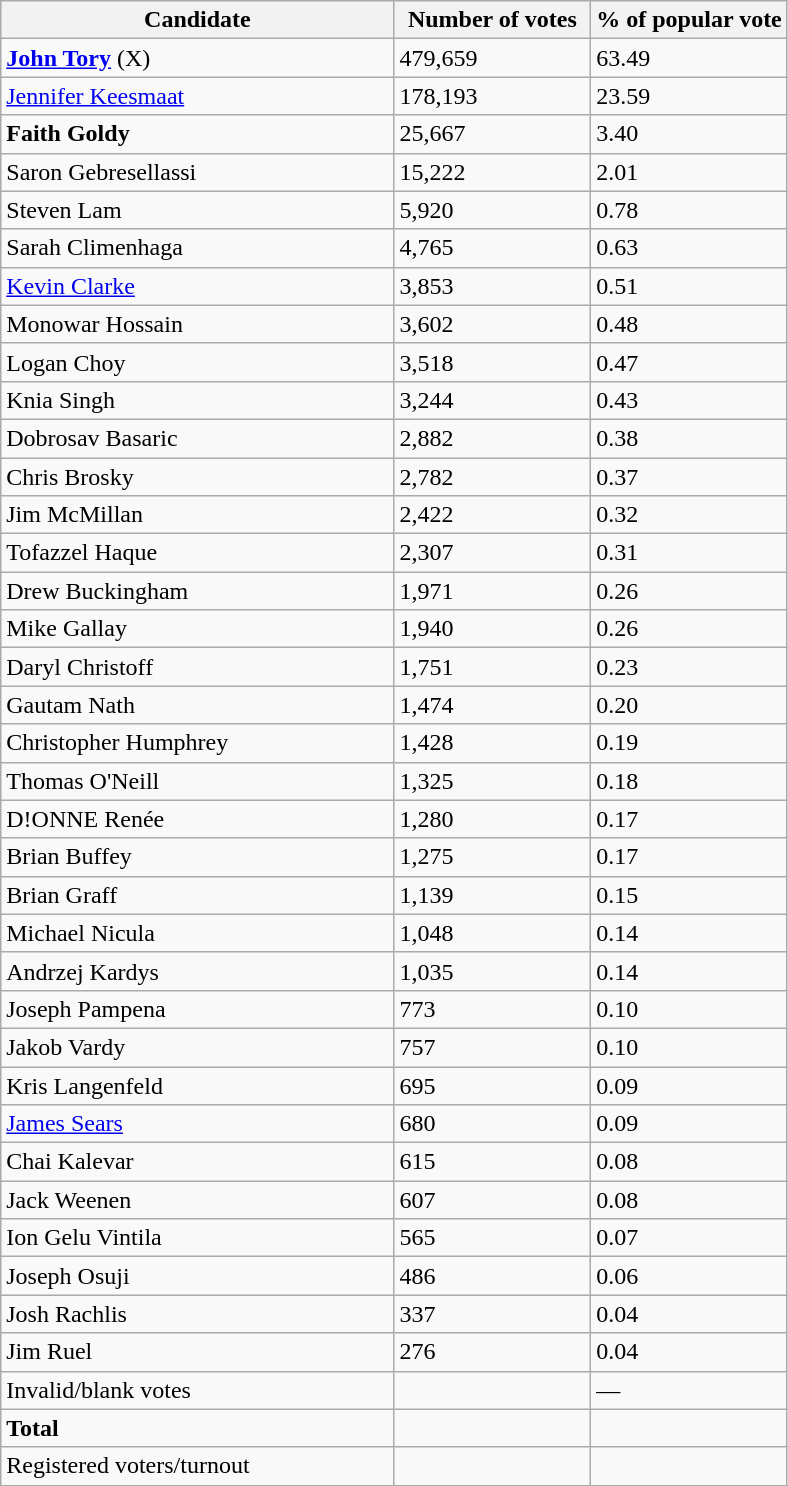<table class="wikitable">
<tr>
<th width=50%>Candidate</th>
<th width=25%>Number of votes</th>
<th width=25%>% of popular vote</th>
</tr>
<tr>
<td><strong><a href='#'>John Tory</a></strong> (X)</td>
<td>479,659</td>
<td>63.49</td>
</tr>
<tr>
<td><a href='#'>Jennifer Keesmaat</a></td>
<td>178,193</td>
<td>23.59</td>
</tr>
<tr>
<td><strong>Faith Goldy</strong></td>
<td>25,667</td>
<td>3.40</td>
</tr>
<tr>
<td>Saron Gebresellassi</td>
<td>15,222</td>
<td>2.01</td>
</tr>
<tr>
<td>Steven Lam</td>
<td>5,920</td>
<td>0.78</td>
</tr>
<tr>
<td>Sarah Climenhaga</td>
<td>4,765</td>
<td>0.63</td>
</tr>
<tr>
<td><a href='#'>Kevin Clarke</a></td>
<td>3,853</td>
<td>0.51</td>
</tr>
<tr>
<td>Monowar Hossain</td>
<td>3,602</td>
<td>0.48</td>
</tr>
<tr>
<td>Logan Choy</td>
<td>3,518</td>
<td>0.47</td>
</tr>
<tr>
<td>Knia Singh</td>
<td>3,244</td>
<td>0.43</td>
</tr>
<tr>
<td>Dobrosav Basaric</td>
<td>2,882</td>
<td>0.38</td>
</tr>
<tr>
<td>Chris Brosky</td>
<td>2,782</td>
<td>0.37</td>
</tr>
<tr>
<td>Jim McMillan</td>
<td>2,422</td>
<td>0.32</td>
</tr>
<tr>
<td>Tofazzel Haque</td>
<td>2,307</td>
<td>0.31</td>
</tr>
<tr>
<td>Drew Buckingham</td>
<td>1,971</td>
<td>0.26</td>
</tr>
<tr>
<td>Mike Gallay</td>
<td>1,940</td>
<td>0.26</td>
</tr>
<tr>
<td>Daryl Christoff</td>
<td>1,751</td>
<td>0.23</td>
</tr>
<tr>
<td>Gautam Nath</td>
<td>1,474</td>
<td>0.20</td>
</tr>
<tr>
<td>Christopher Humphrey</td>
<td>1,428</td>
<td>0.19</td>
</tr>
<tr>
<td>Thomas O'Neill</td>
<td>1,325</td>
<td>0.18</td>
</tr>
<tr>
<td>D!ONNE Renée</td>
<td>1,280</td>
<td>0.17</td>
</tr>
<tr>
<td>Brian Buffey</td>
<td>1,275</td>
<td>0.17</td>
</tr>
<tr>
<td>Brian Graff</td>
<td>1,139</td>
<td>0.15</td>
</tr>
<tr>
<td>Michael Nicula</td>
<td>1,048</td>
<td>0.14</td>
</tr>
<tr>
<td>Andrzej Kardys</td>
<td>1,035</td>
<td>0.14</td>
</tr>
<tr>
<td>Joseph Pampena</td>
<td>773</td>
<td>0.10</td>
</tr>
<tr>
<td>Jakob Vardy</td>
<td>757</td>
<td>0.10</td>
</tr>
<tr>
<td>Kris Langenfeld</td>
<td>695</td>
<td>0.09</td>
</tr>
<tr>
<td><a href='#'>James Sears</a></td>
<td>680</td>
<td>0.09</td>
</tr>
<tr>
<td>Chai Kalevar</td>
<td>615</td>
<td>0.08</td>
</tr>
<tr>
<td>Jack Weenen</td>
<td>607</td>
<td>0.08</td>
</tr>
<tr>
<td>Ion Gelu Vintila</td>
<td>565</td>
<td>0.07</td>
</tr>
<tr>
<td>Joseph Osuji</td>
<td>486</td>
<td>0.06</td>
</tr>
<tr>
<td>Josh Rachlis</td>
<td>337</td>
<td>0.04</td>
</tr>
<tr>
<td>Jim Ruel</td>
<td>276</td>
<td>0.04</td>
</tr>
<tr>
<td>Invalid/blank votes</td>
<td></td>
<td>—</td>
</tr>
<tr>
<td><strong>Total</strong></td>
<td></td>
<td></td>
</tr>
<tr>
<td>Registered voters/turnout</td>
<td></td>
<td></td>
</tr>
<tr>
</tr>
</table>
